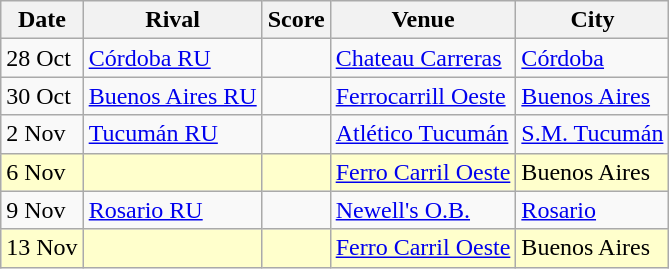<table class=wikitable>
<tr>
<th>Date</th>
<th>Rival</th>
<th>Score</th>
<th>Venue</th>
<th>City</th>
</tr>
<tr>
<td>28 Oct</td>
<td><a href='#'>Córdoba RU</a></td>
<td></td>
<td><a href='#'>Chateau Carreras</a></td>
<td><a href='#'>Córdoba</a></td>
</tr>
<tr>
<td>30 Oct</td>
<td><a href='#'>Buenos Aires RU</a></td>
<td></td>
<td><a href='#'>Ferrocarrill Oeste</a></td>
<td><a href='#'>Buenos Aires</a></td>
</tr>
<tr>
<td>2 Nov</td>
<td><a href='#'>Tucumán RU</a></td>
<td></td>
<td><a href='#'>Atlético Tucumán</a></td>
<td><a href='#'>S.M. Tucumán</a></td>
</tr>
<tr bgcolor=#ffffcc>
<td>6 Nov</td>
<td></td>
<td></td>
<td><a href='#'>Ferro Carril Oeste</a></td>
<td>Buenos Aires</td>
</tr>
<tr>
<td>9 Nov</td>
<td><a href='#'>Rosario RU</a></td>
<td></td>
<td><a href='#'>Newell's O.B.</a></td>
<td><a href='#'>Rosario</a></td>
</tr>
<tr bgcolor=#ffffcc>
<td>13 Nov</td>
<td></td>
<td></td>
<td><a href='#'>Ferro Carril Oeste</a></td>
<td>Buenos Aires</td>
</tr>
</table>
